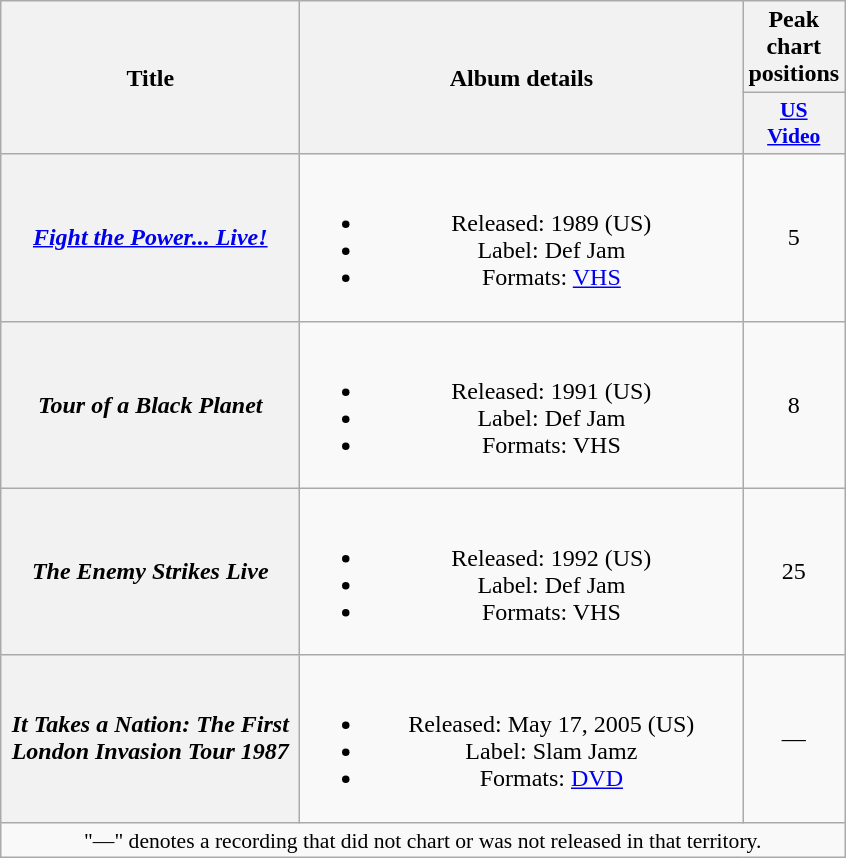<table class="wikitable plainrowheaders" style="text-align:center;">
<tr>
<th scope="col" rowspan="2" style="width:12em;">Title</th>
<th scope="col" rowspan="2" style="width:18em;">Album details</th>
<th scope="col">Peak chart positions</th>
</tr>
<tr>
<th scope="col" style="width:3em;font-size:90%;"><a href='#'>US<br>Video</a><br></th>
</tr>
<tr>
<th scope="row"><em><a href='#'>Fight the Power... Live!</a></em></th>
<td><br><ul><li>Released: 1989 <span>(US)</span></li><li>Label: Def Jam</li><li>Formats: <a href='#'>VHS</a></li></ul></td>
<td>5</td>
</tr>
<tr>
<th scope="row"><em>Tour of a Black Planet</em></th>
<td><br><ul><li>Released: 1991 <span>(US)</span></li><li>Label: Def Jam</li><li>Formats: VHS</li></ul></td>
<td>8</td>
</tr>
<tr>
<th scope="row"><em>The Enemy Strikes Live</em></th>
<td><br><ul><li>Released: 1992 <span>(US)</span></li><li>Label: Def Jam</li><li>Formats: VHS</li></ul></td>
<td>25</td>
</tr>
<tr>
<th scope="row"><em>It Takes a Nation: The First London Invasion Tour 1987</em></th>
<td><br><ul><li>Released: May 17, 2005 <span>(US)</span></li><li>Label: Slam Jamz</li><li>Formats: <a href='#'>DVD</a></li></ul></td>
<td>—</td>
</tr>
<tr>
<td colspan="3" style="font-size:90%">"—" denotes a recording that did not chart or was not released in that territory.</td>
</tr>
</table>
